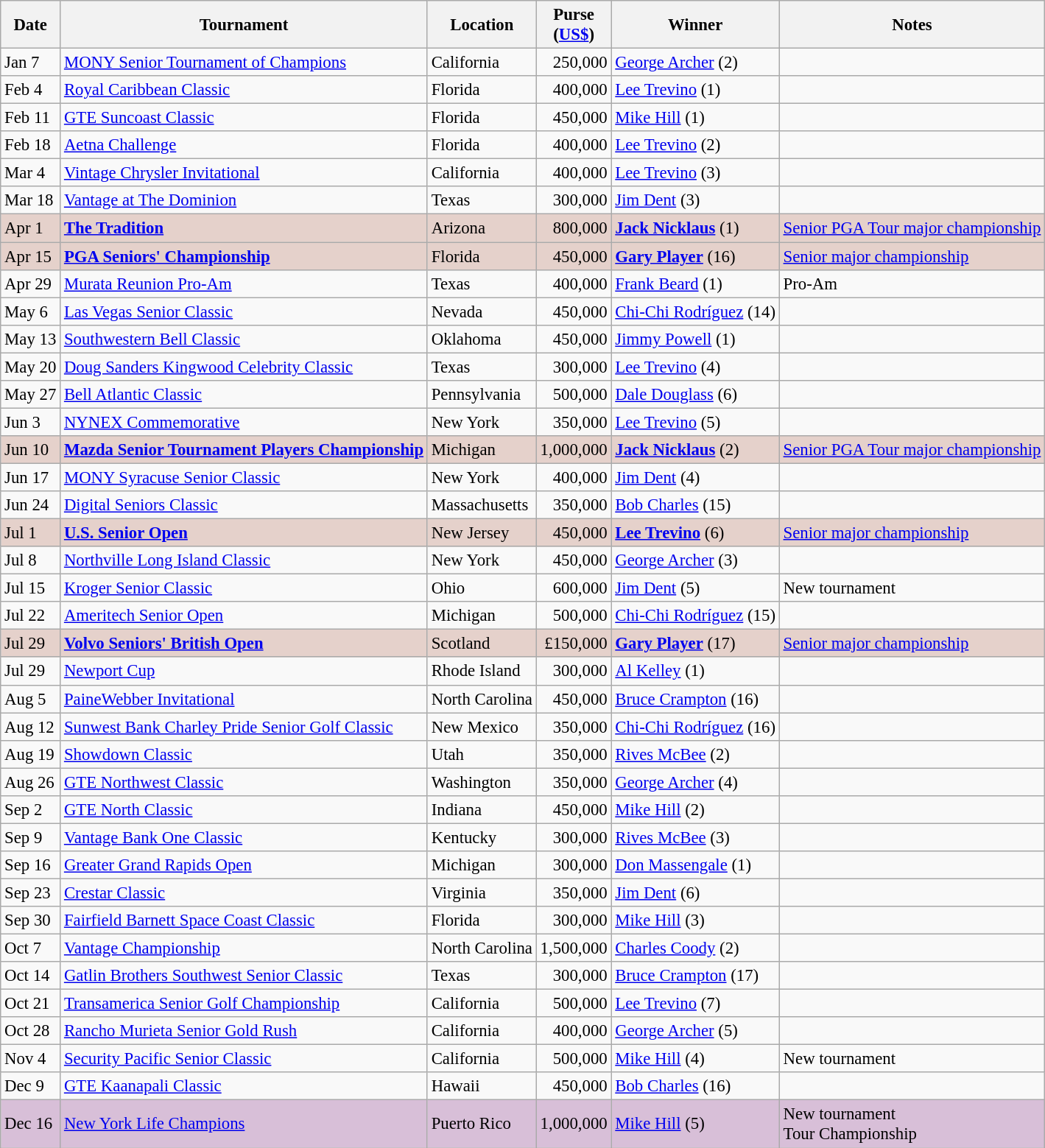<table class="wikitable" style="font-size:95%">
<tr>
<th>Date</th>
<th>Tournament</th>
<th>Location</th>
<th>Purse<br>(<a href='#'>US$</a>)</th>
<th>Winner</th>
<th>Notes</th>
</tr>
<tr>
<td>Jan 7</td>
<td><a href='#'>MONY Senior Tournament of Champions</a></td>
<td>California</td>
<td align=right>250,000</td>
<td> <a href='#'>George Archer</a> (2)</td>
<td></td>
</tr>
<tr>
<td>Feb 4</td>
<td><a href='#'>Royal Caribbean Classic</a></td>
<td>Florida</td>
<td align=right>400,000</td>
<td> <a href='#'>Lee Trevino</a> (1)</td>
<td></td>
</tr>
<tr>
<td>Feb 11</td>
<td><a href='#'>GTE Suncoast Classic</a></td>
<td>Florida</td>
<td align=right>450,000</td>
<td> <a href='#'>Mike Hill</a> (1)</td>
<td></td>
</tr>
<tr>
<td>Feb 18</td>
<td><a href='#'>Aetna Challenge</a></td>
<td>Florida</td>
<td align=right>400,000</td>
<td> <a href='#'>Lee Trevino</a> (2)</td>
<td></td>
</tr>
<tr>
<td>Mar 4</td>
<td><a href='#'>Vintage Chrysler Invitational</a></td>
<td>California</td>
<td align=right>400,000</td>
<td> <a href='#'>Lee Trevino</a> (3)</td>
<td></td>
</tr>
<tr>
<td>Mar 18</td>
<td><a href='#'>Vantage at The Dominion</a></td>
<td>Texas</td>
<td align=right>300,000</td>
<td> <a href='#'>Jim Dent</a> (3)</td>
<td></td>
</tr>
<tr style="background:#e5d1cb;">
<td>Apr 1</td>
<td><strong><a href='#'>The Tradition</a></strong></td>
<td>Arizona</td>
<td align=right>800,000</td>
<td> <strong><a href='#'>Jack Nicklaus</a></strong> (1)</td>
<td><a href='#'>Senior PGA Tour major championship</a></td>
</tr>
<tr style="background:#e5d1cb;">
<td>Apr 15</td>
<td><strong><a href='#'>PGA Seniors' Championship</a></strong></td>
<td>Florida</td>
<td align=right>450,000</td>
<td> <strong><a href='#'>Gary Player</a></strong> (16)</td>
<td><a href='#'>Senior major championship</a></td>
</tr>
<tr>
<td>Apr 29</td>
<td><a href='#'>Murata Reunion Pro-Am</a></td>
<td>Texas</td>
<td align=right>400,000</td>
<td> <a href='#'>Frank Beard</a> (1)</td>
<td>Pro-Am</td>
</tr>
<tr>
<td>May 6</td>
<td><a href='#'>Las Vegas Senior Classic</a></td>
<td>Nevada</td>
<td align=right>450,000</td>
<td> <a href='#'>Chi-Chi Rodríguez</a> (14)</td>
<td></td>
</tr>
<tr>
<td>May 13</td>
<td><a href='#'>Southwestern Bell Classic</a></td>
<td>Oklahoma</td>
<td align=right>450,000</td>
<td> <a href='#'>Jimmy Powell</a> (1)</td>
<td></td>
</tr>
<tr>
<td>May 20</td>
<td><a href='#'>Doug Sanders Kingwood Celebrity Classic</a></td>
<td>Texas</td>
<td align=right>300,000</td>
<td> <a href='#'>Lee Trevino</a> (4)</td>
<td></td>
</tr>
<tr>
<td>May 27</td>
<td><a href='#'>Bell Atlantic Classic</a></td>
<td>Pennsylvania</td>
<td align=right>500,000</td>
<td> <a href='#'>Dale Douglass</a> (6)</td>
<td></td>
</tr>
<tr>
<td>Jun 3</td>
<td><a href='#'>NYNEX Commemorative</a></td>
<td>New York</td>
<td align=right>350,000</td>
<td> <a href='#'>Lee Trevino</a> (5)</td>
<td></td>
</tr>
<tr style="background:#e5d1cb;">
<td>Jun 10</td>
<td><strong><a href='#'>Mazda Senior Tournament Players Championship</a></strong></td>
<td>Michigan</td>
<td align=right>1,000,000</td>
<td> <strong><a href='#'>Jack Nicklaus</a></strong> (2)</td>
<td><a href='#'>Senior PGA Tour major championship</a></td>
</tr>
<tr>
<td>Jun 17</td>
<td><a href='#'>MONY Syracuse Senior Classic</a></td>
<td>New York</td>
<td align=right>400,000</td>
<td> <a href='#'>Jim Dent</a> (4)</td>
<td></td>
</tr>
<tr>
<td>Jun 24</td>
<td><a href='#'>Digital Seniors Classic</a></td>
<td>Massachusetts</td>
<td align=right>350,000</td>
<td> <a href='#'>Bob Charles</a> (15)</td>
<td></td>
</tr>
<tr style="background:#e5d1cb;">
<td>Jul 1</td>
<td><strong><a href='#'>U.S. Senior Open</a></strong></td>
<td>New Jersey</td>
<td align=right>450,000</td>
<td> <strong><a href='#'>Lee Trevino</a></strong> (6)</td>
<td><a href='#'>Senior major championship</a></td>
</tr>
<tr>
<td>Jul 8</td>
<td><a href='#'>Northville Long Island Classic</a></td>
<td>New York</td>
<td align=right>450,000</td>
<td> <a href='#'>George Archer</a> (3)</td>
<td></td>
</tr>
<tr>
<td>Jul 15</td>
<td><a href='#'>Kroger Senior Classic</a></td>
<td>Ohio</td>
<td align=right>600,000</td>
<td> <a href='#'>Jim Dent</a> (5)</td>
<td>New tournament</td>
</tr>
<tr>
<td>Jul 22</td>
<td><a href='#'>Ameritech Senior Open</a></td>
<td>Michigan</td>
<td align=right>500,000</td>
<td> <a href='#'>Chi-Chi Rodríguez</a> (15)</td>
<td></td>
</tr>
<tr style="background:#e5d1cb;">
<td>Jul 29</td>
<td><strong><a href='#'>Volvo Seniors' British Open</a></strong></td>
<td>Scotland</td>
<td align=right>£150,000</td>
<td> <strong><a href='#'>Gary Player</a></strong> (17)</td>
<td><a href='#'>Senior major championship</a></td>
</tr>
<tr>
<td>Jul 29</td>
<td><a href='#'>Newport Cup</a></td>
<td>Rhode Island</td>
<td align=right>300,000</td>
<td> <a href='#'>Al Kelley</a> (1)</td>
<td></td>
</tr>
<tr>
<td>Aug 5</td>
<td><a href='#'>PaineWebber Invitational</a></td>
<td>North Carolina</td>
<td align=right>450,000</td>
<td> <a href='#'>Bruce Crampton</a> (16)</td>
<td></td>
</tr>
<tr>
<td>Aug 12</td>
<td><a href='#'>Sunwest Bank Charley Pride Senior Golf Classic</a></td>
<td>New Mexico</td>
<td align=right>350,000</td>
<td> <a href='#'>Chi-Chi Rodríguez</a> (16)</td>
<td></td>
</tr>
<tr>
<td>Aug 19</td>
<td><a href='#'>Showdown Classic</a></td>
<td>Utah</td>
<td align=right>350,000</td>
<td> <a href='#'>Rives McBee</a> (2)</td>
<td></td>
</tr>
<tr>
<td>Aug 26</td>
<td><a href='#'>GTE Northwest Classic</a></td>
<td>Washington</td>
<td align=right>350,000</td>
<td> <a href='#'>George Archer</a> (4)</td>
<td></td>
</tr>
<tr>
<td>Sep 2</td>
<td><a href='#'>GTE North Classic</a></td>
<td>Indiana</td>
<td align=right>450,000</td>
<td> <a href='#'>Mike Hill</a> (2)</td>
<td></td>
</tr>
<tr>
<td>Sep 9</td>
<td><a href='#'>Vantage Bank One Classic</a></td>
<td>Kentucky</td>
<td align=right>300,000</td>
<td> <a href='#'>Rives McBee</a> (3)</td>
<td></td>
</tr>
<tr>
<td>Sep 16</td>
<td><a href='#'>Greater Grand Rapids Open</a></td>
<td>Michigan</td>
<td align=right>300,000</td>
<td> <a href='#'>Don Massengale</a> (1)</td>
<td></td>
</tr>
<tr>
<td>Sep 23</td>
<td><a href='#'>Crestar Classic</a></td>
<td>Virginia</td>
<td align=right>350,000</td>
<td> <a href='#'>Jim Dent</a> (6)</td>
<td></td>
</tr>
<tr>
<td>Sep 30</td>
<td><a href='#'>Fairfield Barnett Space Coast Classic</a></td>
<td>Florida</td>
<td align=right>300,000</td>
<td> <a href='#'>Mike Hill</a> (3)</td>
<td></td>
</tr>
<tr>
<td>Oct 7</td>
<td><a href='#'>Vantage Championship</a></td>
<td>North Carolina</td>
<td align=right>1,500,000</td>
<td> <a href='#'>Charles Coody</a> (2)</td>
<td></td>
</tr>
<tr>
<td>Oct 14</td>
<td><a href='#'>Gatlin Brothers Southwest Senior Classic</a></td>
<td>Texas</td>
<td align=right>300,000</td>
<td> <a href='#'>Bruce Crampton</a> (17)</td>
<td></td>
</tr>
<tr>
<td>Oct 21</td>
<td><a href='#'>Transamerica Senior Golf Championship</a></td>
<td>California</td>
<td align=right>500,000</td>
<td> <a href='#'>Lee Trevino</a> (7)</td>
<td></td>
</tr>
<tr>
<td>Oct 28</td>
<td><a href='#'>Rancho Murieta Senior Gold Rush</a></td>
<td>California</td>
<td align=right>400,000</td>
<td> <a href='#'>George Archer</a> (5)</td>
<td></td>
</tr>
<tr>
<td>Nov 4</td>
<td><a href='#'>Security Pacific Senior Classic</a></td>
<td>California</td>
<td align=right>500,000</td>
<td> <a href='#'>Mike Hill</a> (4)</td>
<td>New tournament</td>
</tr>
<tr>
<td>Dec 9</td>
<td><a href='#'>GTE Kaanapali Classic</a></td>
<td>Hawaii</td>
<td align=right>450,000</td>
<td> <a href='#'>Bob Charles</a> (16)</td>
<td></td>
</tr>
<tr style="background:thistle;">
<td>Dec 16</td>
<td><a href='#'>New York Life Champions</a></td>
<td>Puerto Rico</td>
<td align=right>1,000,000</td>
<td> <a href='#'>Mike Hill</a> (5)</td>
<td>New tournament<br>Tour Championship</td>
</tr>
</table>
